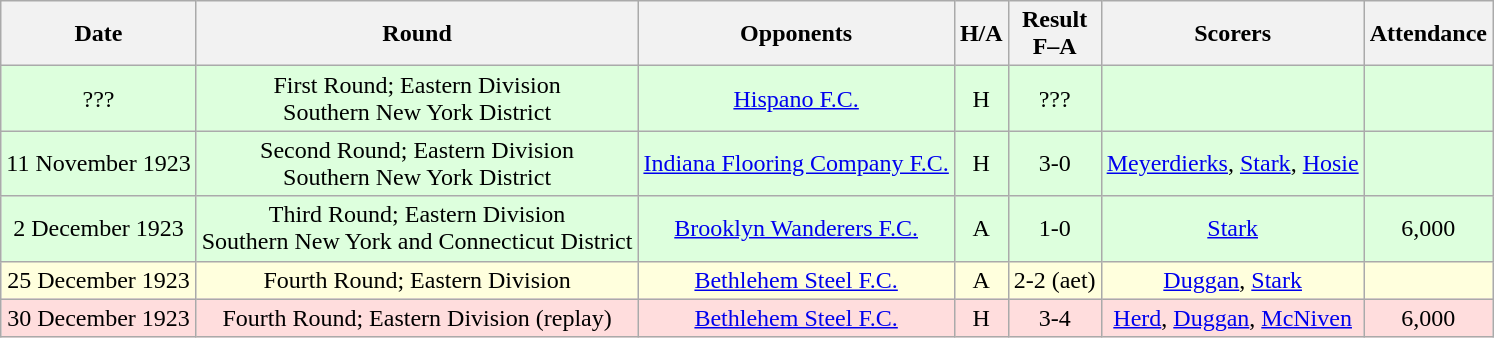<table class="wikitable" style="text-align:center">
<tr>
<th>Date</th>
<th>Round</th>
<th>Opponents</th>
<th>H/A</th>
<th>Result<br>F–A</th>
<th>Scorers</th>
<th>Attendance</th>
</tr>
<tr bgcolor="#ddffdd">
<td>???</td>
<td>First Round; Eastern Division<br>Southern New York District</td>
<td><a href='#'>Hispano F.C.</a></td>
<td>H</td>
<td>???</td>
<td></td>
<td></td>
</tr>
<tr bgcolor="#ddffdd">
<td>11 November 1923</td>
<td>Second Round; Eastern Division<br>Southern New York District</td>
<td><a href='#'>Indiana Flooring Company F.C.</a></td>
<td>H</td>
<td>3-0</td>
<td><a href='#'>Meyerdierks</a>, <a href='#'>Stark</a>, <a href='#'>Hosie</a></td>
<td></td>
</tr>
<tr bgcolor="#ddffdd">
<td>2 December 1923</td>
<td>Third Round; Eastern Division<br>Southern New York and Connecticut District</td>
<td><a href='#'>Brooklyn Wanderers F.C.</a></td>
<td>A</td>
<td>1-0</td>
<td><a href='#'>Stark</a></td>
<td>6,000</td>
</tr>
<tr bgcolor="#ffffdd">
<td>25 December 1923</td>
<td>Fourth Round; Eastern Division</td>
<td><a href='#'>Bethlehem Steel F.C.</a></td>
<td>A</td>
<td>2-2 (aet)</td>
<td><a href='#'>Duggan</a>, <a href='#'>Stark</a></td>
<td></td>
</tr>
<tr bgcolor="#ffdddd">
<td>30 December 1923</td>
<td>Fourth Round; Eastern Division (replay)</td>
<td><a href='#'>Bethlehem Steel F.C.</a></td>
<td>H</td>
<td>3-4</td>
<td><a href='#'>Herd</a>, <a href='#'>Duggan</a>, <a href='#'>McNiven</a></td>
<td>6,000</td>
</tr>
</table>
